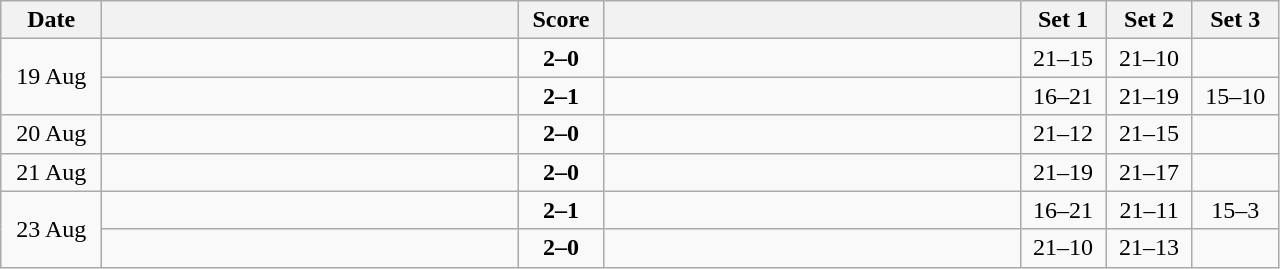<table class="wikitable" style="text-align: center;">
<tr>
<th width="60">Date</th>
<th align="right" width="270"></th>
<th width="50">Score</th>
<th align="left" width="270"></th>
<th width="50">Set 1</th>
<th width="50">Set 2</th>
<th width="50">Set 3</th>
</tr>
<tr>
<td rowspan=2>19 Aug</td>
<td align=left><strong></strong></td>
<td align=center><strong>2–0</strong></td>
<td align=left></td>
<td>21–15</td>
<td>21–10</td>
<td></td>
</tr>
<tr>
<td align=left><strong></strong></td>
<td align=center><strong>2–1</strong></td>
<td align=left></td>
<td>16–21</td>
<td>21–19</td>
<td>15–10</td>
</tr>
<tr>
<td>20 Aug</td>
<td align=left><strong></strong></td>
<td align=center><strong>2–0</strong></td>
<td align=left></td>
<td>21–12</td>
<td>21–15</td>
<td></td>
</tr>
<tr>
<td>21 Aug</td>
<td align=left><strong></strong></td>
<td align=center><strong>2–0</strong></td>
<td align=left></td>
<td>21–19</td>
<td>21–17</td>
<td></td>
</tr>
<tr>
<td rowspan=2>23 Aug</td>
<td align=left><strong></strong></td>
<td align=center><strong>2–1</strong></td>
<td align=left></td>
<td>16–21</td>
<td>21–11</td>
<td>15–3</td>
</tr>
<tr>
<td align=left><strong></strong></td>
<td align=center><strong>2–0</strong></td>
<td align=left></td>
<td>21–10</td>
<td>21–13</td>
<td></td>
</tr>
</table>
